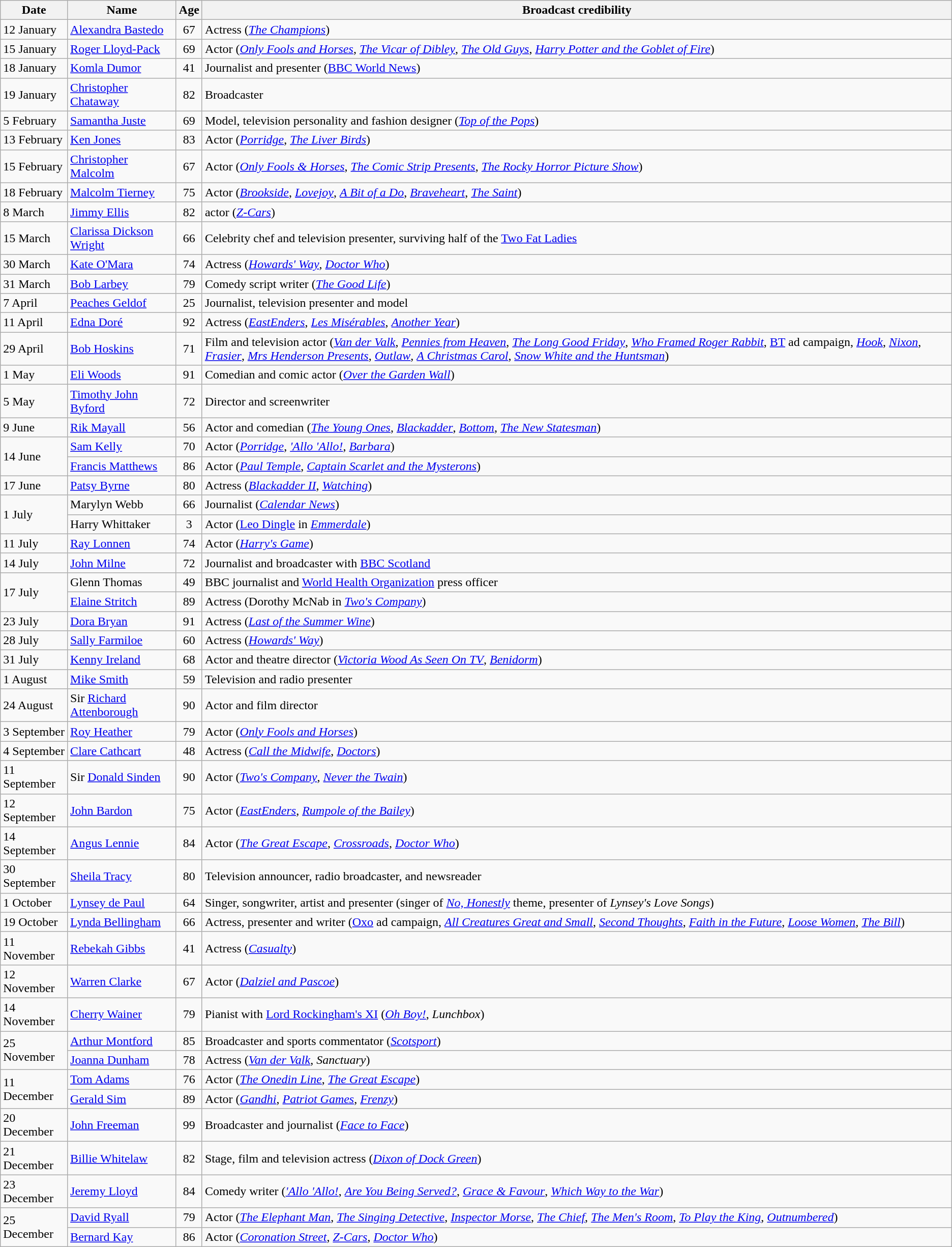<table class="wikitable">
<tr>
<th>Date</th>
<th>Name</th>
<th>Age</th>
<th>Broadcast credibility</th>
</tr>
<tr>
<td>12 January</td>
<td><a href='#'>Alexandra Bastedo</a></td>
<td align=center>67</td>
<td>Actress (<em><a href='#'>The Champions</a></em>)</td>
</tr>
<tr>
<td>15 January</td>
<td><a href='#'>Roger Lloyd-Pack</a></td>
<td align=center>69</td>
<td>Actor (<em><a href='#'>Only Fools and Horses</a></em>, <em><a href='#'>The Vicar of Dibley</a></em>, <em><a href='#'>The Old Guys</a></em>, <em><a href='#'>Harry Potter and the Goblet of Fire</a></em>)</td>
</tr>
<tr>
<td>18 January</td>
<td><a href='#'>Komla Dumor</a></td>
<td align=center>41</td>
<td>Journalist and presenter (<a href='#'>BBC World News</a>)</td>
</tr>
<tr>
<td>19 January</td>
<td><a href='#'>Christopher Chataway</a></td>
<td align=center>82</td>
<td>Broadcaster</td>
</tr>
<tr>
<td>5 February</td>
<td><a href='#'>Samantha Juste</a></td>
<td align=center>69</td>
<td>Model, television personality and fashion designer (<em><a href='#'>Top of the Pops</a></em>)</td>
</tr>
<tr>
<td>13 February</td>
<td><a href='#'>Ken Jones</a></td>
<td align=center>83</td>
<td>Actor (<em><a href='#'>Porridge</a></em>, <em><a href='#'>The Liver Birds</a></em>)</td>
</tr>
<tr>
<td>15 February</td>
<td><a href='#'>Christopher Malcolm</a></td>
<td align=center>67</td>
<td>Actor (<em><a href='#'>Only Fools & Horses</a></em>, <em><a href='#'>The Comic Strip Presents</a></em>, <em><a href='#'>The Rocky Horror Picture Show</a></em>)</td>
</tr>
<tr>
<td>18 February</td>
<td><a href='#'>Malcolm Tierney</a></td>
<td align=center>75</td>
<td>Actor (<em><a href='#'>Brookside</a></em>, <em><a href='#'>Lovejoy</a></em>, <em><a href='#'>A Bit of a Do</a></em>, <em><a href='#'>Braveheart</a></em>, <em><a href='#'>The Saint</a></em>)</td>
</tr>
<tr>
<td>8 March</td>
<td><a href='#'>Jimmy Ellis</a></td>
<td align=center>82</td>
<td>actor (<em><a href='#'>Z-Cars</a></em>)</td>
</tr>
<tr>
<td>15 March</td>
<td><a href='#'>Clarissa Dickson Wright</a></td>
<td align=center>66</td>
<td>Celebrity chef and television presenter, surviving half of the <a href='#'>Two Fat Ladies</a></td>
</tr>
<tr>
<td>30 March</td>
<td><a href='#'>Kate O'Mara</a></td>
<td align=center>74</td>
<td>Actress (<em><a href='#'>Howards' Way</a></em>, <em><a href='#'>Doctor Who</a></em>)</td>
</tr>
<tr>
<td>31 March</td>
<td><a href='#'>Bob Larbey</a></td>
<td align=center>79</td>
<td>Comedy script writer (<em><a href='#'>The Good Life</a></em>)</td>
</tr>
<tr>
<td>7 April</td>
<td><a href='#'>Peaches Geldof</a></td>
<td align=center>25</td>
<td>Journalist, television presenter and model</td>
</tr>
<tr>
<td>11 April</td>
<td><a href='#'>Edna Doré</a></td>
<td align=center>92</td>
<td>Actress (<em><a href='#'>EastEnders</a></em>, <em><a href='#'>Les Misérables</a></em>, <em><a href='#'>Another Year</a></em>)</td>
</tr>
<tr>
<td>29 April</td>
<td><a href='#'>Bob Hoskins</a></td>
<td align=center>71</td>
<td>Film and television actor (<em><a href='#'>Van der Valk</a></em>, <em><a href='#'>Pennies from Heaven</a></em>, <em><a href='#'>The Long Good Friday</a></em>, <em><a href='#'>Who Framed Roger Rabbit</a></em>, <a href='#'>BT</a> ad campaign, <em><a href='#'>Hook</a></em>, <em><a href='#'>Nixon</a></em>, <em><a href='#'>Frasier</a></em>, <em><a href='#'>Mrs Henderson Presents</a></em>, <em><a href='#'>Outlaw</a></em>, <em><a href='#'>A Christmas Carol</a></em>, <em><a href='#'>Snow White and the Huntsman</a></em>)</td>
</tr>
<tr>
<td>1 May</td>
<td><a href='#'>Eli Woods</a></td>
<td align=center>91</td>
<td>Comedian and comic actor (<em><a href='#'>Over the Garden Wall</a></em>)</td>
</tr>
<tr>
<td>5 May</td>
<td><a href='#'>Timothy John Byford</a></td>
<td align=center>72</td>
<td>Director and screenwriter</td>
</tr>
<tr>
<td>9 June</td>
<td><a href='#'>Rik Mayall</a></td>
<td align=center>56</td>
<td>Actor and comedian (<em><a href='#'>The Young Ones</a></em>, <em><a href='#'>Blackadder</a></em>, <em><a href='#'>Bottom</a></em>, <em><a href='#'>The New Statesman</a></em>)</td>
</tr>
<tr>
<td rowspan=2>14 June</td>
<td><a href='#'>Sam Kelly</a></td>
<td align=center>70</td>
<td>Actor (<em><a href='#'>Porridge</a></em>, <em><a href='#'>'Allo 'Allo!</a></em>, <em><a href='#'>Barbara</a></em>)</td>
</tr>
<tr>
<td><a href='#'>Francis Matthews</a></td>
<td align=center>86</td>
<td>Actor (<em><a href='#'>Paul Temple</a></em>, <em><a href='#'>Captain Scarlet and the Mysterons</a></em>)</td>
</tr>
<tr>
<td>17 June</td>
<td><a href='#'>Patsy Byrne</a></td>
<td align=center>80</td>
<td>Actress (<em><a href='#'>Blackadder II</a></em>, <em><a href='#'>Watching</a></em>)</td>
</tr>
<tr>
<td rowspan=2>1 July</td>
<td>Marylyn Webb</td>
<td align=center>66</td>
<td>Journalist (<em><a href='#'>Calendar News</a></em>)</td>
</tr>
<tr>
<td>Harry Whittaker</td>
<td align=center>3</td>
<td>Actor (<a href='#'>Leo Dingle</a> in <em><a href='#'>Emmerdale</a></em>)</td>
</tr>
<tr>
<td>11 July</td>
<td><a href='#'>Ray Lonnen</a></td>
<td align=center>74</td>
<td>Actor (<em><a href='#'>Harry's Game</a></em>)</td>
</tr>
<tr>
<td>14 July</td>
<td><a href='#'>John Milne</a></td>
<td align=center>72</td>
<td>Journalist and broadcaster with <a href='#'>BBC Scotland</a></td>
</tr>
<tr>
<td rowspan=2>17 July</td>
<td>Glenn Thomas</td>
<td align=center>49</td>
<td>BBC journalist and <a href='#'>World Health Organization</a> press officer</td>
</tr>
<tr>
<td><a href='#'>Elaine Stritch</a></td>
<td align=center>89</td>
<td>Actress (Dorothy McNab in <em><a href='#'>Two's Company</a></em>)</td>
</tr>
<tr>
<td>23 July</td>
<td><a href='#'>Dora Bryan</a></td>
<td align=center>91</td>
<td>Actress (<em><a href='#'>Last of the Summer Wine</a></em>)</td>
</tr>
<tr>
<td>28 July</td>
<td><a href='#'>Sally Farmiloe</a></td>
<td align=center>60</td>
<td>Actress (<em><a href='#'>Howards' Way</a></em>)</td>
</tr>
<tr>
<td>31 July</td>
<td><a href='#'>Kenny Ireland</a></td>
<td align=center>68</td>
<td>Actor and theatre director (<em><a href='#'>Victoria Wood As Seen On TV</a></em>, <em><a href='#'>Benidorm</a></em>)</td>
</tr>
<tr>
<td>1 August</td>
<td><a href='#'>Mike Smith</a></td>
<td align=center>59</td>
<td>Television and radio presenter</td>
</tr>
<tr>
<td>24 August</td>
<td>Sir <a href='#'>Richard Attenborough</a></td>
<td align=center>90</td>
<td>Actor and film director</td>
</tr>
<tr>
<td>3 September</td>
<td><a href='#'>Roy Heather</a></td>
<td align=center>79</td>
<td>Actor (<em><a href='#'>Only Fools and Horses</a></em>)</td>
</tr>
<tr>
<td>4 September</td>
<td><a href='#'>Clare Cathcart</a></td>
<td align=center>48</td>
<td>Actress (<em><a href='#'>Call the Midwife</a></em>, <em><a href='#'>Doctors</a></em>)</td>
</tr>
<tr>
<td>11 September</td>
<td>Sir <a href='#'>Donald Sinden</a></td>
<td align=center>90</td>
<td>Actor (<em><a href='#'>Two's Company</a></em>, <em><a href='#'>Never the Twain</a></em>)</td>
</tr>
<tr>
<td>12 September</td>
<td><a href='#'>John Bardon</a></td>
<td align=center>75</td>
<td>Actor (<em><a href='#'>EastEnders</a></em>, <em><a href='#'>Rumpole of the Bailey</a></em>)</td>
</tr>
<tr>
<td>14 September</td>
<td><a href='#'>Angus Lennie</a></td>
<td align=center>84</td>
<td>Actor (<em><a href='#'>The Great Escape</a></em>, <em><a href='#'>Crossroads</a></em>, <em><a href='#'>Doctor Who</a></em>)</td>
</tr>
<tr>
<td>30 September</td>
<td><a href='#'>Sheila Tracy</a></td>
<td align=center>80</td>
<td>Television announcer, radio broadcaster, and newsreader</td>
</tr>
<tr>
<td>1 October</td>
<td><a href='#'>Lynsey de Paul</a></td>
<td align=center>64</td>
<td>Singer, songwriter, artist and presenter (singer of <em><a href='#'>No, Honestly</a></em> theme, presenter of <em>Lynsey's Love Songs</em>)</td>
</tr>
<tr>
<td>19 October</td>
<td><a href='#'>Lynda Bellingham</a></td>
<td align=center>66</td>
<td>Actress, presenter and writer (<a href='#'>Oxo</a> ad campaign, <em><a href='#'>All Creatures Great and Small</a></em>, <em><a href='#'>Second Thoughts</a></em>, <em><a href='#'>Faith in the Future</a></em>, <em><a href='#'>Loose Women</a></em>, <em><a href='#'>The Bill</a></em>)</td>
</tr>
<tr>
<td>11 November</td>
<td><a href='#'>Rebekah Gibbs</a></td>
<td align=center>41</td>
<td>Actress (<em><a href='#'>Casualty</a></em>)</td>
</tr>
<tr>
<td>12 November</td>
<td><a href='#'>Warren Clarke</a></td>
<td align=center>67</td>
<td>Actor (<em><a href='#'>Dalziel and Pascoe</a></em>)</td>
</tr>
<tr>
<td>14 November</td>
<td><a href='#'>Cherry Wainer</a></td>
<td align=center>79</td>
<td>Pianist with <a href='#'>Lord Rockingham's XI</a> (<em><a href='#'>Oh Boy!</a></em>, <em>Lunchbox</em>)</td>
</tr>
<tr>
<td rowspan=2>25 November</td>
<td><a href='#'>Arthur Montford</a></td>
<td align=center>85</td>
<td>Broadcaster and sports commentator (<em><a href='#'>Scotsport</a></em>)</td>
</tr>
<tr>
<td><a href='#'>Joanna Dunham</a></td>
<td align=center>78</td>
<td>Actress (<em><a href='#'>Van der Valk</a></em>, <em>Sanctuary</em>)</td>
</tr>
<tr>
<td rowspan=2>11 December</td>
<td><a href='#'>Tom Adams</a></td>
<td align=center>76</td>
<td>Actor (<em><a href='#'>The Onedin Line</a></em>, <em><a href='#'>The Great Escape</a></em>)</td>
</tr>
<tr>
<td><a href='#'>Gerald Sim</a></td>
<td align=center>89</td>
<td>Actor (<em><a href='#'>Gandhi</a></em>, <em><a href='#'>Patriot Games</a></em>, <em><a href='#'>Frenzy</a></em>)</td>
</tr>
<tr>
<td>20 December</td>
<td><a href='#'>John Freeman</a></td>
<td align=center>99</td>
<td>Broadcaster and journalist (<em><a href='#'>Face to Face</a></em>)</td>
</tr>
<tr>
<td>21 December</td>
<td><a href='#'>Billie Whitelaw</a></td>
<td align=center>82</td>
<td>Stage, film and television actress (<em><a href='#'>Dixon of Dock Green</a></em>)</td>
</tr>
<tr>
<td>23 December</td>
<td><a href='#'>Jeremy Lloyd</a></td>
<td align=center>84</td>
<td>Comedy writer (<em><a href='#'>'Allo 'Allo!</a></em>, <em><a href='#'>Are You Being Served?</a></em>, <em><a href='#'>Grace & Favour</a></em>, <em><a href='#'>Which Way to the War</a></em>)</td>
</tr>
<tr>
<td rowspan=2>25 December</td>
<td><a href='#'>David Ryall</a></td>
<td align=center>79</td>
<td>Actor (<em><a href='#'>The Elephant Man</a></em>, <em><a href='#'>The Singing Detective</a></em>, <em><a href='#'>Inspector Morse</a></em>, <em><a href='#'>The Chief</a></em>, <em><a href='#'>The Men's Room</a></em>, <em><a href='#'>To Play the King</a></em>, <em><a href='#'>Outnumbered</a></em>)</td>
</tr>
<tr>
<td><a href='#'>Bernard Kay</a></td>
<td align=center>86</td>
<td>Actor (<em><a href='#'>Coronation Street</a></em>, <em><a href='#'>Z-Cars</a></em>, <em><a href='#'>Doctor Who</a></em>)</td>
</tr>
</table>
